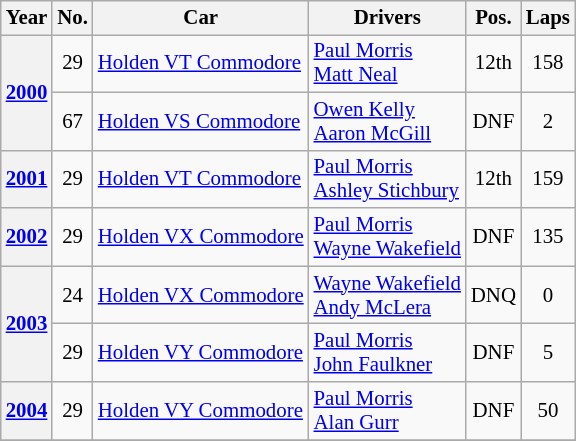<table class="wikitable" style=font-size:87%;>
<tr>
<th>Year</th>
<th>No.</th>
<th>Car</th>
<th>Drivers</th>
<th>Pos.</th>
<th>Laps</th>
</tr>
<tr>
<th rowspan=2><a href='#'>2000</a></th>
<td align=center>29</td>
<td><a href='#'>Holden VT Commodore</a></td>
<td> <a href='#'>Paul Morris</a><br> <a href='#'>Matt Neal</a></td>
<td align=center>12th</td>
<td align=center>158</td>
</tr>
<tr>
<td align=center>67</td>
<td><a href='#'>Holden VS Commodore</a></td>
<td> <a href='#'>Owen Kelly</a><br> <a href='#'>Aaron McGill</a></td>
<td align=center>DNF</td>
<td align=center>2</td>
</tr>
<tr>
<th><a href='#'>2001</a></th>
<td align=center>29</td>
<td><a href='#'>Holden VT Commodore</a></td>
<td> <a href='#'>Paul Morris</a><br> <a href='#'>Ashley Stichbury</a></td>
<td align=center>12th</td>
<td align=center>159</td>
</tr>
<tr>
<th><a href='#'>2002</a></th>
<td align=center>29</td>
<td><a href='#'>Holden VX Commodore</a></td>
<td> <a href='#'>Paul Morris</a><br> <a href='#'>Wayne Wakefield</a></td>
<td align=center>DNF</td>
<td align=center>135</td>
</tr>
<tr>
<th rowspan=2><a href='#'>2003</a></th>
<td align=center>24</td>
<td><a href='#'>Holden VX Commodore</a></td>
<td> <a href='#'>Wayne Wakefield</a><br> <a href='#'>Andy McLera</a></td>
<td align=center>DNQ</td>
<td align=center>0</td>
</tr>
<tr>
<td align=center>29</td>
<td><a href='#'>Holden VY Commodore</a></td>
<td> <a href='#'>Paul Morris</a><br> <a href='#'>John Faulkner</a></td>
<td align=center>DNF</td>
<td align=center>5</td>
</tr>
<tr>
<th><a href='#'>2004</a></th>
<td align=center>29</td>
<td><a href='#'>Holden VY Commodore</a></td>
<td> <a href='#'>Paul Morris</a><br> <a href='#'>Alan Gurr</a></td>
<td align=center>DNF</td>
<td align=center>50</td>
</tr>
<tr>
</tr>
</table>
